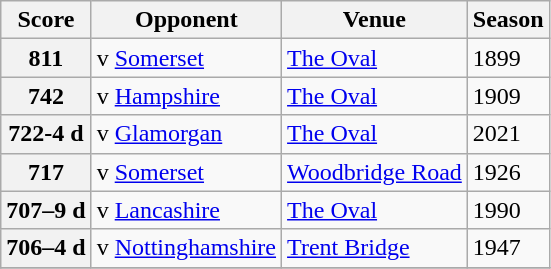<table class="wikitable">
<tr>
<th>Score</th>
<th>Opponent</th>
<th>Venue</th>
<th>Season</th>
</tr>
<tr>
<th>811</th>
<td>v <a href='#'>Somerset</a></td>
<td><a href='#'>The Oval</a></td>
<td>1899</td>
</tr>
<tr>
<th>742</th>
<td>v <a href='#'>Hampshire</a></td>
<td><a href='#'>The Oval</a></td>
<td>1909</td>
</tr>
<tr>
<th>722-4 d</th>
<td>v <a href='#'>Glamorgan</a></td>
<td><a href='#'>The Oval</a></td>
<td>2021</td>
</tr>
<tr>
<th>717</th>
<td>v <a href='#'>Somerset</a></td>
<td><a href='#'>Woodbridge Road</a></td>
<td>1926</td>
</tr>
<tr>
<th>707–9 d</th>
<td>v <a href='#'>Lancashire</a></td>
<td><a href='#'>The Oval</a></td>
<td>1990</td>
</tr>
<tr>
<th>706–4 d</th>
<td>v <a href='#'>Nottinghamshire</a></td>
<td><a href='#'>Trent Bridge</a></td>
<td>1947</td>
</tr>
<tr>
</tr>
</table>
